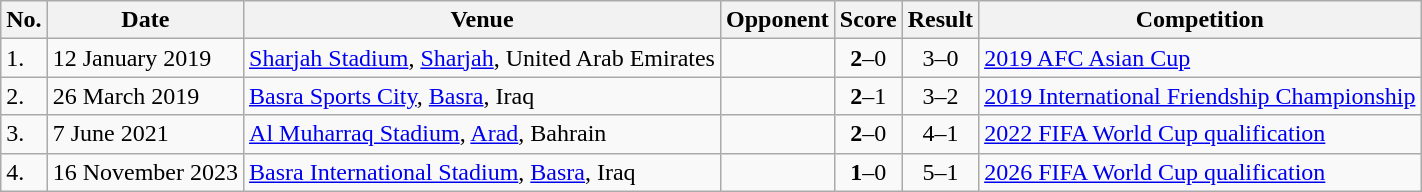<table class="wikitable" style="font-size:100%;">
<tr>
<th>No.</th>
<th>Date</th>
<th>Venue</th>
<th>Opponent</th>
<th>Score</th>
<th>Result</th>
<th>Competition</th>
</tr>
<tr>
<td>1.</td>
<td>12 January 2019</td>
<td><a href='#'>Sharjah Stadium</a>, <a href='#'>Sharjah</a>, United Arab Emirates</td>
<td></td>
<td align=center><strong>2</strong>–0</td>
<td align=center>3–0</td>
<td><a href='#'>2019 AFC Asian Cup</a></td>
</tr>
<tr>
<td>2.</td>
<td>26 March 2019</td>
<td><a href='#'>Basra Sports City</a>, <a href='#'>Basra</a>, Iraq</td>
<td></td>
<td align=center><strong>2</strong>–1</td>
<td align=center>3–2</td>
<td><a href='#'>2019 International Friendship Championship</a></td>
</tr>
<tr>
<td>3.</td>
<td>7 June 2021</td>
<td><a href='#'>Al Muharraq Stadium</a>, <a href='#'>Arad</a>, Bahrain</td>
<td></td>
<td align=center><strong>2</strong>–0</td>
<td align=center>4–1</td>
<td><a href='#'>2022 FIFA World Cup qualification</a></td>
</tr>
<tr>
<td>4.</td>
<td>16 November 2023</td>
<td><a href='#'>Basra International Stadium</a>, <a href='#'>Basra</a>, Iraq</td>
<td></td>
<td align=center><strong>1</strong>–0</td>
<td align=center>5–1</td>
<td><a href='#'>2026 FIFA World Cup qualification</a></td>
</tr>
</table>
